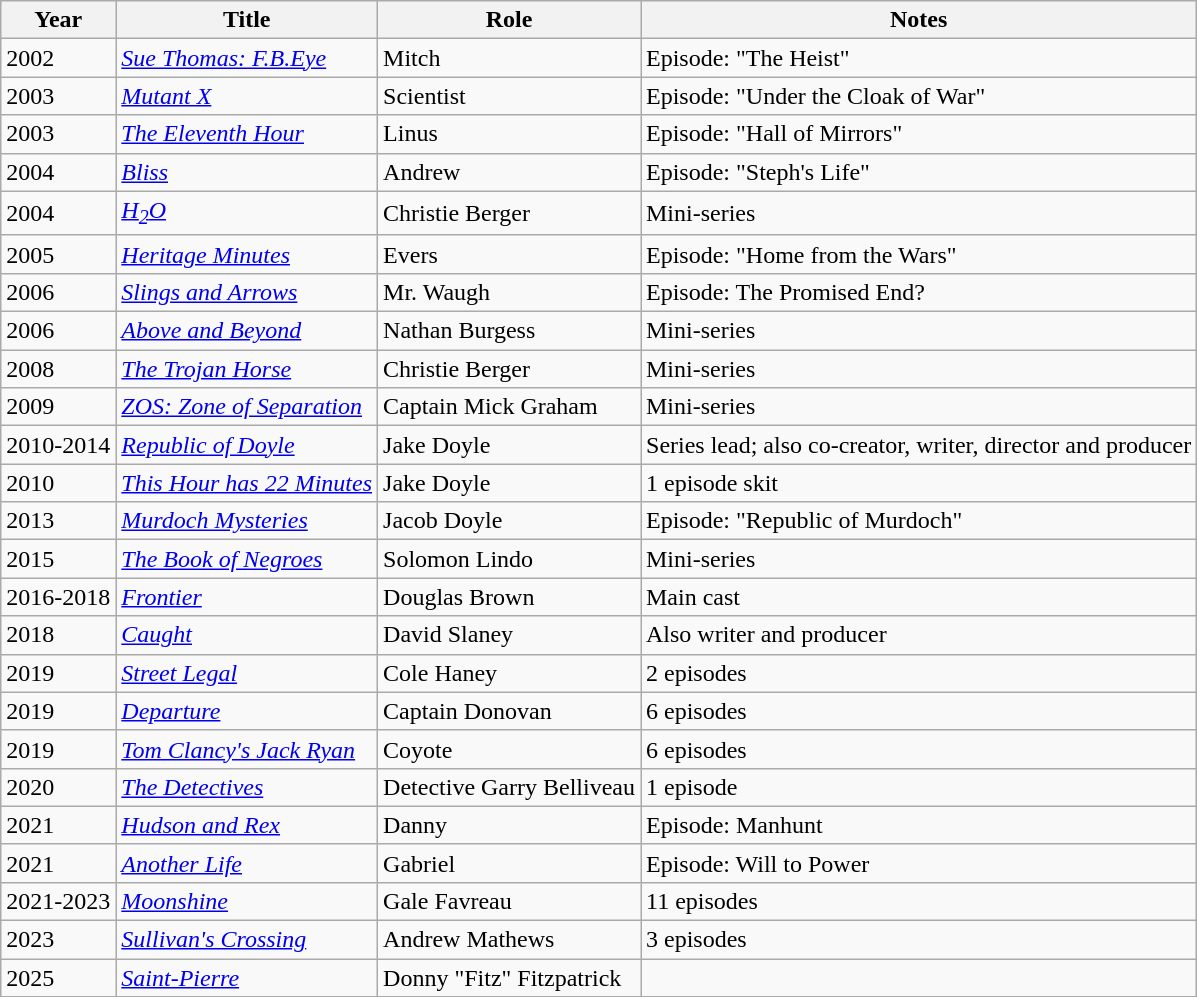<table class="wikitable sortable">
<tr>
<th>Year</th>
<th>Title</th>
<th>Role</th>
<th class="unsortable">Notes</th>
</tr>
<tr>
<td>2002</td>
<td><em><a href='#'>Sue Thomas: F.B.Eye</a></em></td>
<td>Mitch</td>
<td>Episode: "The Heist"</td>
</tr>
<tr>
<td>2003</td>
<td><em><a href='#'>Mutant X</a></em></td>
<td>Scientist</td>
<td>Episode: "Under the Cloak of War"</td>
</tr>
<tr>
<td>2003</td>
<td data-sort-value="Eleventh Hour, The"><em><a href='#'>The Eleventh Hour</a></em></td>
<td>Linus</td>
<td>Episode: "Hall of Mirrors"</td>
</tr>
<tr>
<td>2004</td>
<td><em><a href='#'>Bliss</a></em></td>
<td>Andrew</td>
<td>Episode: "Steph's Life"</td>
</tr>
<tr>
<td>2004</td>
<td><em><a href='#'>H<sub>2</sub>O</a></em></td>
<td>Christie Berger</td>
<td>Mini-series</td>
</tr>
<tr>
<td>2005</td>
<td><em><a href='#'>Heritage Minutes</a></em></td>
<td>Evers</td>
<td>Episode: "Home from the Wars"</td>
</tr>
<tr>
<td>2006</td>
<td><em><a href='#'>Slings and Arrows</a></em></td>
<td>Mr. Waugh</td>
<td>Episode: The Promised End?</td>
</tr>
<tr>
<td>2006</td>
<td><em><a href='#'>Above and Beyond</a></em></td>
<td>Nathan Burgess</td>
<td>Mini-series</td>
</tr>
<tr>
<td>2008</td>
<td data-sort-value="Trojan Horse, The"><em><a href='#'>The Trojan Horse</a></em></td>
<td>Christie Berger</td>
<td>Mini-series</td>
</tr>
<tr>
<td>2009</td>
<td><em><a href='#'>ZOS: Zone of Separation</a></em></td>
<td>Captain Mick Graham</td>
<td>Mini-series</td>
</tr>
<tr>
<td>2010-2014</td>
<td><em><a href='#'>Republic of Doyle</a></em></td>
<td>Jake Doyle</td>
<td>Series lead; also co-creator, writer, director and producer</td>
</tr>
<tr>
<td>2010</td>
<td><em><a href='#'>This Hour has 22 Minutes</a></em></td>
<td>Jake Doyle</td>
<td>1 episode skit</td>
</tr>
<tr>
<td>2013</td>
<td><em><a href='#'>Murdoch Mysteries</a></em></td>
<td>Jacob Doyle</td>
<td>Episode: "Republic of Murdoch"</td>
</tr>
<tr>
<td>2015</td>
<td data-sort-value="Book of Negroes, The"><em><a href='#'>The Book of Negroes</a></em></td>
<td>Solomon Lindo</td>
<td>Mini-series</td>
</tr>
<tr>
<td>2016-2018</td>
<td><em><a href='#'>Frontier</a></em></td>
<td>Douglas Brown</td>
<td>Main cast</td>
</tr>
<tr>
<td>2018</td>
<td><em><a href='#'>Caught</a></em></td>
<td>David Slaney</td>
<td>Also writer and producer</td>
</tr>
<tr>
<td>2019</td>
<td><em><a href='#'>Street Legal</a></em></td>
<td>Cole Haney</td>
<td>2 episodes</td>
</tr>
<tr>
<td>2019</td>
<td><em><a href='#'>Departure</a></em></td>
<td>Captain Donovan</td>
<td>6 episodes</td>
</tr>
<tr>
<td>2019</td>
<td><em><a href='#'>Tom Clancy's Jack Ryan</a></em></td>
<td>Coyote</td>
<td>6 episodes</td>
</tr>
<tr>
<td>2020</td>
<td data-sort-value="Detectives, The"><em><a href='#'>The Detectives</a></em></td>
<td>Detective Garry Belliveau</td>
<td>1 episode</td>
</tr>
<tr>
<td>2021</td>
<td><em><a href='#'>Hudson and Rex</a></em></td>
<td>Danny</td>
<td>Episode: Manhunt</td>
</tr>
<tr>
<td>2021</td>
<td><em><a href='#'>Another Life</a></em></td>
<td>Gabriel</td>
<td>Episode: Will to Power</td>
</tr>
<tr>
<td>2021-2023</td>
<td><em><a href='#'>Moonshine</a></em></td>
<td>Gale Favreau</td>
<td>11 episodes</td>
</tr>
<tr>
<td>2023</td>
<td><em><a href='#'>Sullivan's Crossing</a></em></td>
<td>Andrew Mathews</td>
<td>3 episodes</td>
</tr>
<tr>
<td>2025</td>
<td><em><a href='#'>Saint-Pierre</a></em></td>
<td>Donny "Fitz" Fitzpatrick</td>
</tr>
</table>
